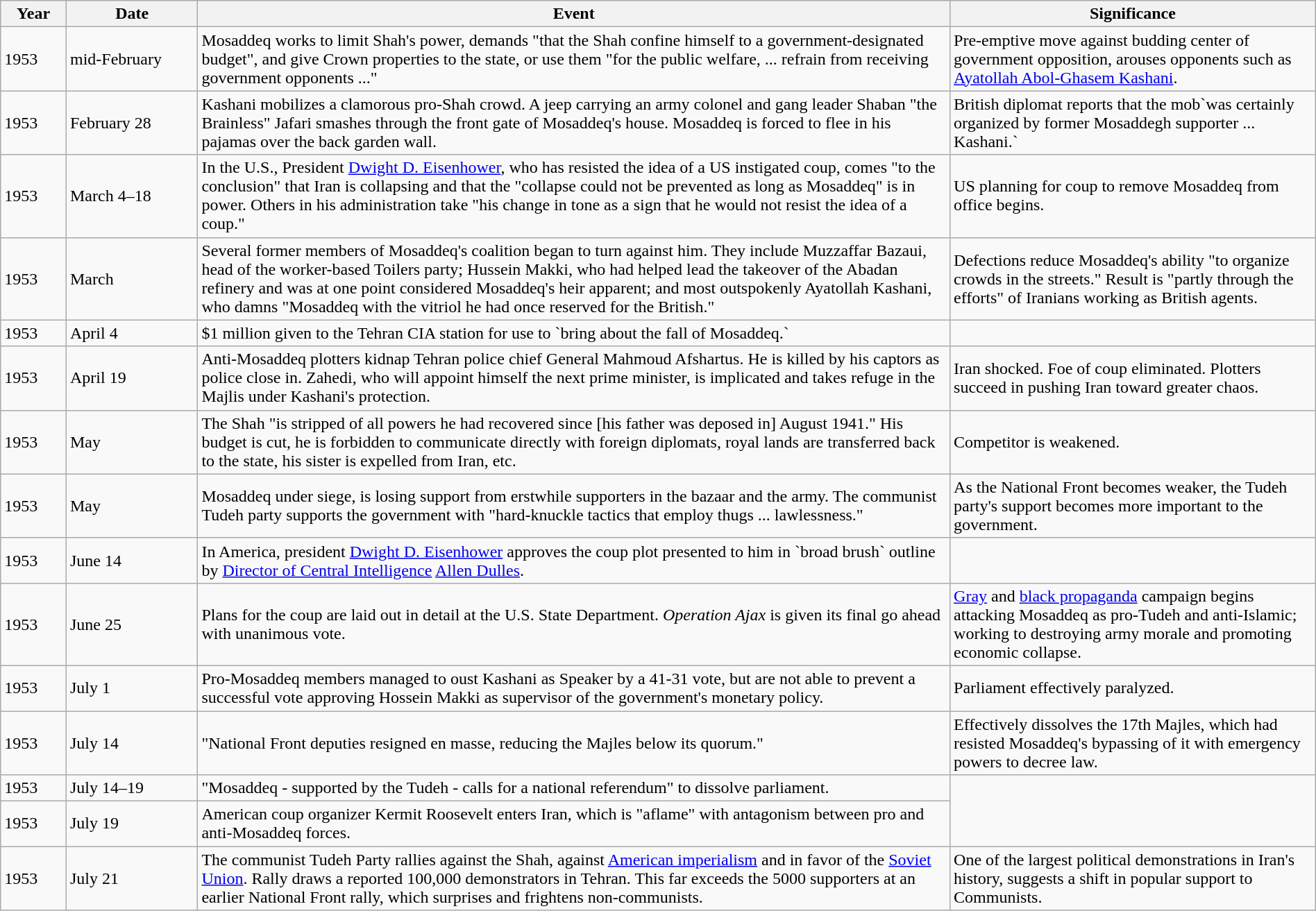<table class="wikitable" width="100%">
<tr>
<th style="width:5%">Year</th>
<th style="width:10%">Date</th>
<th>Event</th>
<th>Significance</th>
</tr>
<tr>
<td>1953</td>
<td>mid-February</td>
<td>Mosaddeq works to limit Shah's power, demands "that the Shah confine himself to a government-designated budget", and give Crown properties to the state, or use them "for the public welfare, ... refrain from receiving government opponents ..."</td>
<td>Pre-emptive move against budding center of government opposition, arouses opponents such as <a href='#'>Ayatollah Abol-Ghasem Kashani</a>.</td>
</tr>
<tr>
<td>1953</td>
<td>February 28</td>
<td>Kashani mobilizes a clamorous pro-Shah crowd. A jeep carrying an army colonel and gang leader Shaban "the Brainless" Jafari smashes through the front gate of Mosaddeq's house. Mosaddeq is forced to flee in his pajamas over the back garden wall.</td>
<td>British diplomat reports that the mob`was certainly organized by former Mosaddegh supporter ... Kashani.` </td>
</tr>
<tr>
<td>1953</td>
<td>March 4–18</td>
<td>In the U.S., President <a href='#'>Dwight D. Eisenhower</a>, who has resisted the idea of a US instigated coup, comes "to the conclusion" that Iran is collapsing and that the "collapse could not be prevented as long as Mosaddeq" is in power. Others in his administration take "his change in tone as a sign that he would not resist the idea of a coup."</td>
<td>US planning for coup to remove Mosaddeq from office begins.</td>
</tr>
<tr>
<td>1953</td>
<td>March</td>
<td>Several former members of Mosaddeq's coalition began to turn against him. They include Muzzaffar Bazaui, head of the worker-based Toilers party; Hussein Makki, who had helped lead the takeover of the Abadan refinery and was at one point considered Mosaddeq's heir apparent; and most outspokenly Ayatollah Kashani, who damns "Mosaddeq with the vitriol he had once reserved for the British."</td>
<td>Defections reduce Mosaddeq's ability "to organize crowds in the streets." Result is "partly through the efforts" of Iranians working as British agents.</td>
</tr>
<tr>
<td>1953</td>
<td>April 4</td>
<td>$1 million given to the Tehran CIA station for use to `bring about the fall of Mosaddeq.` </td>
</tr>
<tr>
<td>1953</td>
<td>April 19</td>
<td>Anti-Mosaddeq plotters kidnap Tehran police chief General Mahmoud Afshartus. He is killed by his captors as police close in. Zahedi, who will appoint himself the next prime minister, is implicated and takes refuge in the Majlis under Kashani's protection.</td>
<td>Iran shocked. Foe of coup eliminated. Plotters succeed in pushing Iran toward greater chaos.</td>
</tr>
<tr>
<td>1953</td>
<td>May</td>
<td>The Shah "is stripped of all powers he had recovered since [his father was deposed in] August 1941." His budget is cut, he is forbidden to communicate directly with foreign diplomats, royal lands are transferred back to the state, his sister is expelled from Iran, etc.</td>
<td>Competitor is weakened.</td>
</tr>
<tr>
<td>1953</td>
<td>May</td>
<td>Mosaddeq under siege, is losing support from erstwhile supporters in the bazaar and the army. The communist Tudeh party supports the government with "hard-knuckle tactics that employ thugs ... lawlessness."</td>
<td>As the National Front becomes weaker, the Tudeh party's support becomes more important to the government.</td>
</tr>
<tr>
<td>1953</td>
<td>June 14</td>
<td>In America, president <a href='#'>Dwight D. Eisenhower</a> approves the coup plot presented to him in `broad brush` outline by <a href='#'>Director of Central Intelligence</a> <a href='#'>Allen Dulles</a>.</td>
</tr>
<tr>
<td>1953</td>
<td>June 25</td>
<td>Plans for the coup are laid out in detail at the U.S. State Department. <em>Operation Ajax</em> is given its final go ahead with unanimous vote.</td>
<td><a href='#'>Gray</a> and <a href='#'>black propaganda</a> campaign begins attacking Mosaddeq as pro-Tudeh and anti-Islamic; working to destroying army morale and promoting economic collapse.</td>
</tr>
<tr>
<td>1953</td>
<td>July 1</td>
<td>Pro-Mosaddeq members managed to oust Kashani as Speaker by a 41-31 vote, but are not able to prevent a successful vote approving Hossein Makki as supervisor of the government's monetary policy.</td>
<td>Parliament effectively paralyzed.</td>
</tr>
<tr>
<td>1953</td>
<td>July 14</td>
<td>"National Front deputies resigned en masse, reducing the Majles below its quorum."</td>
<td>Effectively dissolves the 17th Majles, which had resisted Mosaddeq's bypassing of it with emergency powers to decree law.</td>
</tr>
<tr>
<td>1953</td>
<td>July 14–19</td>
<td>"Mosaddeq - supported by the Tudeh - calls for a national referendum" to dissolve parliament.</td>
</tr>
<tr>
<td>1953</td>
<td>July 19</td>
<td>American coup organizer Kermit Roosevelt enters Iran, which is "aflame" with antagonism between pro and anti-Mosaddeq forces.</td>
</tr>
<tr>
<td>1953</td>
<td>July 21</td>
<td>The communist Tudeh Party rallies against the Shah, against <a href='#'>American imperialism</a> and in favor of the <a href='#'>Soviet Union</a>. Rally draws a reported 100,000 demonstrators in Tehran. This far exceeds the 5000 supporters at an earlier National Front rally, which surprises and frightens non-communists.</td>
<td>One of the largest political demonstrations in Iran's history, suggests a shift in popular support to Communists.</td>
</tr>
</table>
